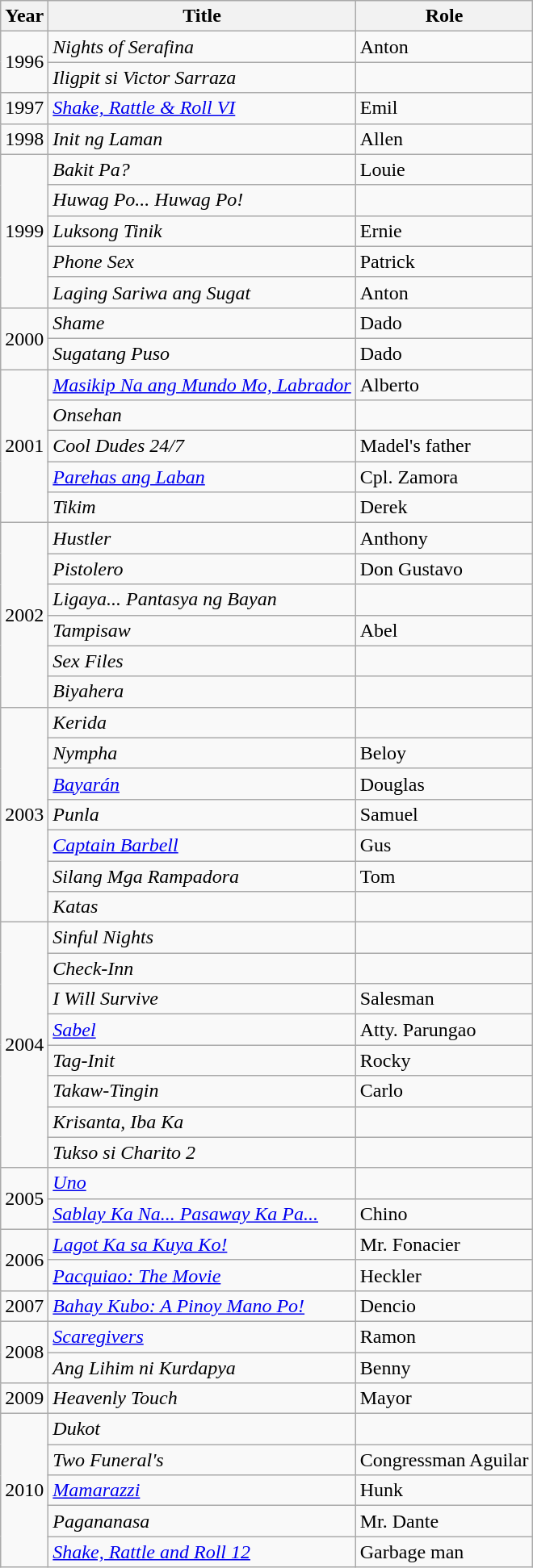<table class="wikitable">
<tr>
<th>Year</th>
<th>Title</th>
<th>Role</th>
</tr>
<tr>
<td rowspan="2">1996</td>
<td><em>Nights of Serafina</em></td>
<td>Anton</td>
</tr>
<tr>
<td><em>Iligpit si Victor Sarraza</em></td>
<td></td>
</tr>
<tr>
<td>1997</td>
<td><em><a href='#'>Shake, Rattle & Roll VI</a></em></td>
<td>Emil</td>
</tr>
<tr>
<td>1998</td>
<td><em>Init ng Laman</em></td>
<td>Allen</td>
</tr>
<tr>
<td rowspan="5">1999</td>
<td><em>Bakit Pa?</em></td>
<td>Louie</td>
</tr>
<tr>
<td><em>Huwag Po... Huwag Po!</em></td>
<td></td>
</tr>
<tr>
<td><em>Luksong Tinik</em></td>
<td>Ernie</td>
</tr>
<tr>
<td><em>Phone Sex</em></td>
<td>Patrick</td>
</tr>
<tr>
<td><em>Laging Sariwa ang Sugat</em></td>
<td>Anton</td>
</tr>
<tr>
<td rowspan="2">2000</td>
<td><em>Shame</em></td>
<td>Dado</td>
</tr>
<tr>
<td><em>Sugatang Puso</em></td>
<td>Dado</td>
</tr>
<tr>
<td rowspan="5">2001</td>
<td><em><a href='#'>Masikip Na ang Mundo Mo, Labrador</a></em></td>
<td>Alberto</td>
</tr>
<tr>
<td><em>Onsehan</em></td>
<td></td>
</tr>
<tr>
<td><em>Cool Dudes 24/7</em></td>
<td>Madel's father</td>
</tr>
<tr>
<td><em><a href='#'>Parehas ang Laban</a></em></td>
<td>Cpl. Zamora</td>
</tr>
<tr>
<td><em>Tikim</em></td>
<td>Derek</td>
</tr>
<tr>
<td rowspan="6">2002</td>
<td><em>Hustler</em></td>
<td>Anthony</td>
</tr>
<tr>
<td><em>Pistolero</em></td>
<td>Don Gustavo</td>
</tr>
<tr>
<td><em>Ligaya... Pantasya ng Bayan</em></td>
<td></td>
</tr>
<tr>
<td><em>Tampisaw</em></td>
<td>Abel</td>
</tr>
<tr>
<td><em>Sex Files</em></td>
<td></td>
</tr>
<tr>
<td><em>Biyahera</em></td>
<td></td>
</tr>
<tr>
<td rowspan="7">2003</td>
<td><em>Kerida</em></td>
<td></td>
</tr>
<tr>
<td><em>Nympha</em></td>
<td>Beloy</td>
</tr>
<tr>
<td><em><a href='#'>Bayarán</a></em></td>
<td>Douglas</td>
</tr>
<tr>
<td><em>Punla</em></td>
<td>Samuel</td>
</tr>
<tr>
<td><em><a href='#'>Captain Barbell</a></em></td>
<td>Gus</td>
</tr>
<tr>
<td><em>Silang Mga Rampadora</em></td>
<td>Tom</td>
</tr>
<tr>
<td><em>Katas</em></td>
<td></td>
</tr>
<tr>
<td rowspan="8">2004</td>
<td><em>Sinful Nights</em></td>
<td></td>
</tr>
<tr>
<td><em>Check-Inn</em></td>
<td></td>
</tr>
<tr>
<td><em>I Will Survive</em></td>
<td>Salesman</td>
</tr>
<tr>
<td><em><a href='#'>Sabel</a></em></td>
<td>Atty. Parungao</td>
</tr>
<tr>
<td><em>Tag-Init</em></td>
<td>Rocky</td>
</tr>
<tr>
<td><em>Takaw-Tingin</em></td>
<td>Carlo</td>
</tr>
<tr>
<td><em>Krisanta, Iba Ka</em></td>
<td></td>
</tr>
<tr>
<td><em>Tukso si Charito 2</em></td>
<td></td>
</tr>
<tr>
<td rowspan="2">2005</td>
<td><em><a href='#'>Uno</a></em></td>
<td></td>
</tr>
<tr>
<td><em><a href='#'>Sablay Ka Na... Pasaway Ka Pa...</a></em></td>
<td>Chino</td>
</tr>
<tr>
<td rowspan="2">2006</td>
<td><em><a href='#'>Lagot Ka sa Kuya Ko!</a></em></td>
<td>Mr. Fonacier</td>
</tr>
<tr>
<td><em><a href='#'>Pacquiao: The Movie</a></em></td>
<td>Heckler</td>
</tr>
<tr>
<td>2007</td>
<td><em><a href='#'>Bahay Kubo: A Pinoy Mano Po!</a></em></td>
<td>Dencio</td>
</tr>
<tr>
<td rowspan="2">2008</td>
<td><em><a href='#'>Scaregivers</a></em></td>
<td>Ramon</td>
</tr>
<tr>
<td><em>Ang Lihim ni Kurdapya</em></td>
<td>Benny</td>
</tr>
<tr>
<td>2009</td>
<td><em>Heavenly Touch</em></td>
<td>Mayor</td>
</tr>
<tr>
<td rowspan="5">2010</td>
<td><em>Dukot</em></td>
<td></td>
</tr>
<tr>
<td><em>Two Funeral's</em></td>
<td>Congressman Aguilar</td>
</tr>
<tr>
<td><em><a href='#'>Mamarazzi</a></em></td>
<td>Hunk</td>
</tr>
<tr>
<td><em>Pagananasa</em></td>
<td>Mr. Dante</td>
</tr>
<tr>
<td><em><a href='#'>Shake, Rattle and Roll 12</a></em></td>
<td>Garbage man</td>
</tr>
</table>
